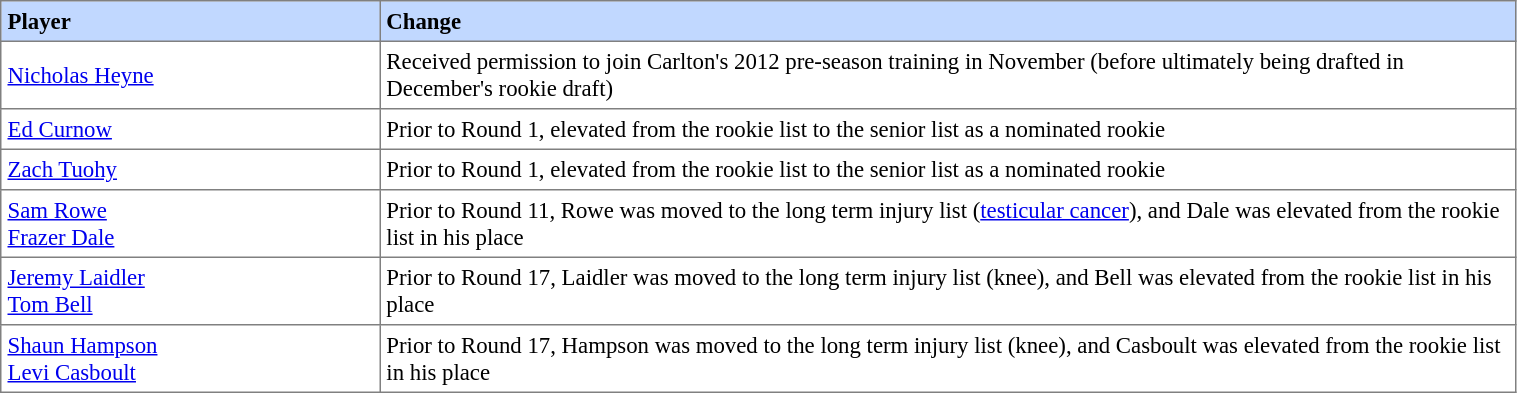<table border="1" cellpadding="4" cellspacing="0"  style="text-align:left; font-size:95%; border-collapse:collapse; width:80%;">
<tr style="background:#C1D8FF;">
<th style="width:25%;">Player</th>
<th>Change</th>
</tr>
<tr>
<td> <a href='#'>Nicholas Heyne</a></td>
<td>Received permission to join Carlton's 2012 pre-season training in November (before ultimately being drafted in December's rookie draft)</td>
</tr>
<tr>
<td> <a href='#'>Ed Curnow</a></td>
<td>Prior to Round 1, elevated from the rookie list to the senior list as a nominated rookie</td>
</tr>
<tr>
<td> <a href='#'>Zach Tuohy</a></td>
<td>Prior to Round 1, elevated from the rookie list to the senior list as a nominated rookie</td>
</tr>
<tr>
<td> <a href='#'>Sam Rowe</a><br>  <a href='#'>Frazer Dale</a></td>
<td>Prior to Round 11, Rowe was moved to the long term injury list (<a href='#'>testicular cancer</a>), and Dale was elevated from the rookie list in his place</td>
</tr>
<tr>
<td> <a href='#'>Jeremy Laidler</a><br>  <a href='#'>Tom Bell</a></td>
<td>Prior to Round 17, Laidler was moved to the long term injury list (knee), and Bell was elevated from the rookie list in his place</td>
</tr>
<tr>
<td> <a href='#'>Shaun Hampson</a><br> <a href='#'>Levi Casboult</a></td>
<td>Prior to Round 17, Hampson was moved to the long term injury list (knee), and Casboult was elevated from the rookie list in his place</td>
</tr>
</table>
